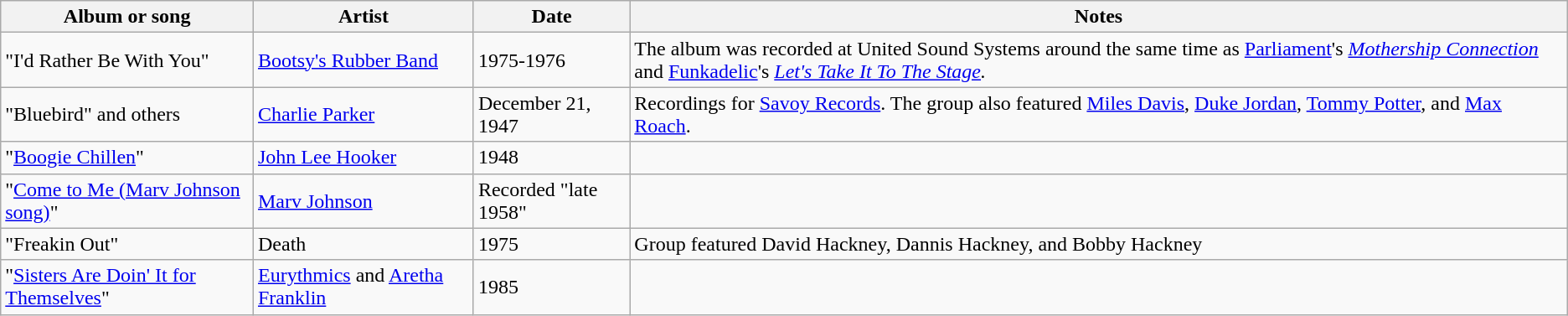<table class="wikitable">
<tr>
<th>Album or song</th>
<th>Artist</th>
<th>Date</th>
<th>Notes</th>
</tr>
<tr>
<td>"I'd Rather Be With You"</td>
<td><a href='#'>Bootsy's Rubber Band</a></td>
<td>1975-1976</td>
<td>The album was recorded at United Sound Systems around the same time as <a href='#'>Parliament</a>'s <em><a href='#'>Mothership Connection</a></em> and <a href='#'>Funkadelic</a>'s <em><a href='#'>Let's Take It To The Stage</a>.</em></td>
</tr>
<tr>
<td>"Bluebird" and others</td>
<td><a href='#'>Charlie Parker</a></td>
<td>December 21, 1947</td>
<td>Recordings for <a href='#'>Savoy Records</a>. The group also featured <a href='#'>Miles Davis</a>, <a href='#'>Duke Jordan</a>, <a href='#'>Tommy Potter</a>, and <a href='#'>Max Roach</a>.</td>
</tr>
<tr>
<td>"<a href='#'>Boogie Chillen</a>"</td>
<td><a href='#'>John Lee Hooker</a></td>
<td>1948</td>
<td></td>
</tr>
<tr>
<td>"<a href='#'>Come to Me (Marv Johnson song)</a>"</td>
<td><a href='#'>Marv Johnson</a></td>
<td>Recorded "late 1958"</td>
<td></td>
</tr>
<tr>
<td>"Freakin Out"</td>
<td>Death</td>
<td>1975</td>
<td>Group featured David Hackney, Dannis Hackney, and Bobby Hackney</td>
</tr>
<tr>
<td>"<a href='#'>Sisters Are Doin' It for Themselves</a>" </td>
<td><a href='#'>Eurythmics</a> and <a href='#'>Aretha Franklin</a></td>
<td>1985</td>
<td></td>
</tr>
</table>
